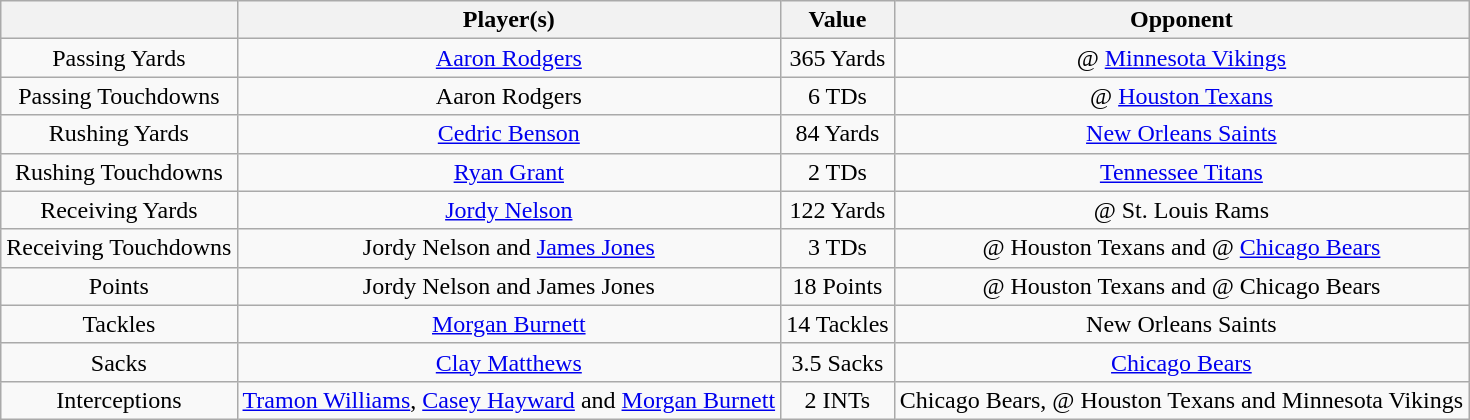<table class="wikitable">
<tr>
<th></th>
<th>Player(s)</th>
<th>Value</th>
<th>Opponent</th>
</tr>
<tr style="background:#ffddoo; text-align:center;">
<td>Passing Yards</td>
<td><a href='#'>Aaron Rodgers</a></td>
<td>365 Yards</td>
<td>@ <a href='#'>Minnesota Vikings</a></td>
</tr>
<tr style="background:#ffddoo; text-align:center;">
<td>Passing Touchdowns</td>
<td>Aaron Rodgers</td>
<td>6 TDs</td>
<td>@ <a href='#'>Houston Texans</a></td>
</tr>
<tr style="background:#ffddoo; text-align:center;">
<td>Rushing Yards</td>
<td><a href='#'>Cedric Benson</a></td>
<td>84 Yards</td>
<td><a href='#'>New Orleans Saints</a></td>
</tr>
<tr style="background:#ffddoo; text-align:center;">
<td>Rushing Touchdowns</td>
<td><a href='#'>Ryan Grant</a></td>
<td>2 TDs</td>
<td><a href='#'>Tennessee Titans</a></td>
</tr>
<tr style="background:#ffddoo; text-align:center;">
<td>Receiving Yards</td>
<td><a href='#'>Jordy Nelson</a></td>
<td>122 Yards</td>
<td>@ St. Louis Rams</td>
</tr>
<tr style="background:#ffddoo; text-align:center;">
<td>Receiving Touchdowns</td>
<td>Jordy Nelson and <a href='#'>James Jones</a></td>
<td>3 TDs</td>
<td>@ Houston Texans and @ <a href='#'>Chicago Bears</a></td>
</tr>
<tr style="background:#ffddoo; text-align:center;">
<td>Points</td>
<td>Jordy Nelson and James Jones</td>
<td>18 Points</td>
<td>@ Houston Texans and @ Chicago Bears</td>
</tr>
<tr style="background:#ffddoo; text-align:center;">
<td>Tackles</td>
<td><a href='#'>Morgan Burnett</a></td>
<td>14 Tackles</td>
<td>New Orleans Saints</td>
</tr>
<tr style="background:#ffddoo; text-align:center;">
<td>Sacks</td>
<td><a href='#'>Clay Matthews</a></td>
<td>3.5 Sacks</td>
<td><a href='#'>Chicago Bears</a></td>
</tr>
<tr style="background:#ffddoo; text-align:center;">
<td>Interceptions</td>
<td><a href='#'>Tramon Williams</a>, <a href='#'>Casey Hayward</a> and <a href='#'>Morgan Burnett</a></td>
<td>2 INTs</td>
<td>Chicago Bears, @ Houston Texans and Minnesota Vikings</td>
</tr>
</table>
